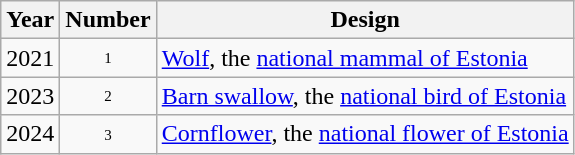<table class="wikitable" align="center">
<tr>
<th>Year</th>
<th>Number</th>
<th>Design</th>
</tr>
<tr>
<td>2021</td>
<td style="text-align:center; font-size:10px;">1</td>
<td><a href='#'>Wolf</a>, the <a href='#'>national mammal of Estonia</a></td>
</tr>
<tr>
<td>2023</td>
<td style="text-align:center; font-size:10px;">2</td>
<td><a href='#'>Barn swallow</a>, the <a href='#'>national bird of Estonia</a></td>
</tr>
<tr>
<td>2024</td>
<td style="text-align:center; font-size:10px;">3</td>
<td><a href='#'>Cornflower</a>, the <a href='#'>national flower of Estonia</a></td>
</tr>
</table>
